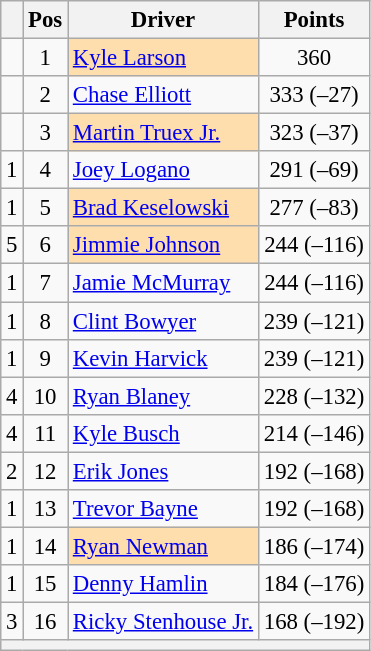<table class="wikitable" style="font-size: 95%">
<tr>
<th></th>
<th>Pos</th>
<th>Driver</th>
<th>Points</th>
</tr>
<tr>
<td align="left"></td>
<td style="text-align:center;">1</td>
<td style="background:#FFDEAD;"><a href='#'>Kyle Larson</a></td>
<td style="text-align:center;">360</td>
</tr>
<tr>
<td align="left"></td>
<td style="text-align:center;">2</td>
<td><a href='#'>Chase Elliott</a></td>
<td style="text-align:center;">333 (–27)</td>
</tr>
<tr>
<td align="left"></td>
<td style="text-align:center;">3</td>
<td style="background:#FFDEAD;"><a href='#'>Martin Truex Jr.</a></td>
<td style="text-align:center;">323 (–37)</td>
</tr>
<tr>
<td align="left"> 1</td>
<td style="text-align:center;">4</td>
<td><a href='#'>Joey Logano</a></td>
<td style="text-align:center;">291 (–69)</td>
</tr>
<tr>
<td align="left"> 1</td>
<td style="text-align:center;">5</td>
<td style="background:#FFDEAD;"><a href='#'>Brad Keselowski</a></td>
<td style="text-align:center;">277 (–83)</td>
</tr>
<tr>
<td align="left"> 5</td>
<td style="text-align:center;">6</td>
<td style="background:#FFDEAD;"><a href='#'>Jimmie Johnson</a></td>
<td style="text-align:center;">244 (–116)</td>
</tr>
<tr>
<td align="left"> 1</td>
<td style="text-align:center;">7</td>
<td><a href='#'>Jamie McMurray</a></td>
<td style="text-align:center;">244 (–116)</td>
</tr>
<tr>
<td align="left"> 1</td>
<td style="text-align:center;">8</td>
<td><a href='#'>Clint Bowyer</a></td>
<td style="text-align:center;">239 (–121)</td>
</tr>
<tr>
<td align="left"> 1</td>
<td style="text-align:center;">9</td>
<td><a href='#'>Kevin Harvick</a></td>
<td style="text-align:center;">239 (–121)</td>
</tr>
<tr>
<td align="left"> 4</td>
<td style="text-align:center;">10</td>
<td><a href='#'>Ryan Blaney</a></td>
<td style="text-align:center;">228 (–132)</td>
</tr>
<tr>
<td align="left"> 4</td>
<td style="text-align:center;">11</td>
<td><a href='#'>Kyle Busch</a></td>
<td style="text-align:center;">214 (–146)</td>
</tr>
<tr>
<td align="left"> 2</td>
<td style="text-align:center;">12</td>
<td><a href='#'>Erik Jones</a></td>
<td style="text-align:center;">192 (–168)</td>
</tr>
<tr>
<td align="left"> 1</td>
<td style="text-align:center;">13</td>
<td><a href='#'>Trevor Bayne</a></td>
<td style="text-align:center;">192 (–168)</td>
</tr>
<tr>
<td align="left"> 1</td>
<td style="text-align:center;">14</td>
<td style="background:#FFDEAD;"><a href='#'>Ryan Newman</a></td>
<td style="text-align:center;">186 (–174)</td>
</tr>
<tr>
<td align="left"> 1</td>
<td style="text-align:center;">15</td>
<td><a href='#'>Denny Hamlin</a></td>
<td style="text-align:center;">184 (–176)</td>
</tr>
<tr>
<td align="left"> 3</td>
<td style="text-align:center;">16</td>
<td><a href='#'>Ricky Stenhouse Jr.</a></td>
<td style="text-align:center;">168 (–192)</td>
</tr>
<tr class="sortbottom">
<th colspan="9"></th>
</tr>
</table>
